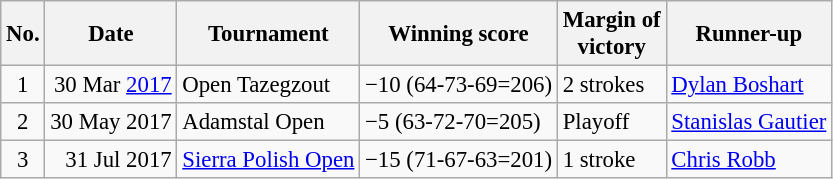<table class="wikitable" style="font-size:95%;">
<tr>
<th>No.</th>
<th>Date</th>
<th>Tournament</th>
<th>Winning score</th>
<th>Margin of<br>victory</th>
<th>Runner-up</th>
</tr>
<tr>
<td align=center>1</td>
<td align=right>30 Mar <a href='#'>2017</a></td>
<td>Open Tazegzout</td>
<td>−10 (64-73-69=206)</td>
<td>2 strokes</td>
<td> <a href='#'>Dylan Boshart</a></td>
</tr>
<tr>
<td align=center>2</td>
<td align=right>30 May 2017</td>
<td>Adamstal Open</td>
<td>−5 (63-72-70=205)</td>
<td>Playoff</td>
<td> <a href='#'>Stanislas Gautier</a></td>
</tr>
<tr>
<td align=center>3</td>
<td align=right>31 Jul 2017</td>
<td><a href='#'>Sierra Polish Open</a></td>
<td>−15 (71-67-63=201)</td>
<td>1 stroke</td>
<td> <a href='#'>Chris Robb</a></td>
</tr>
</table>
